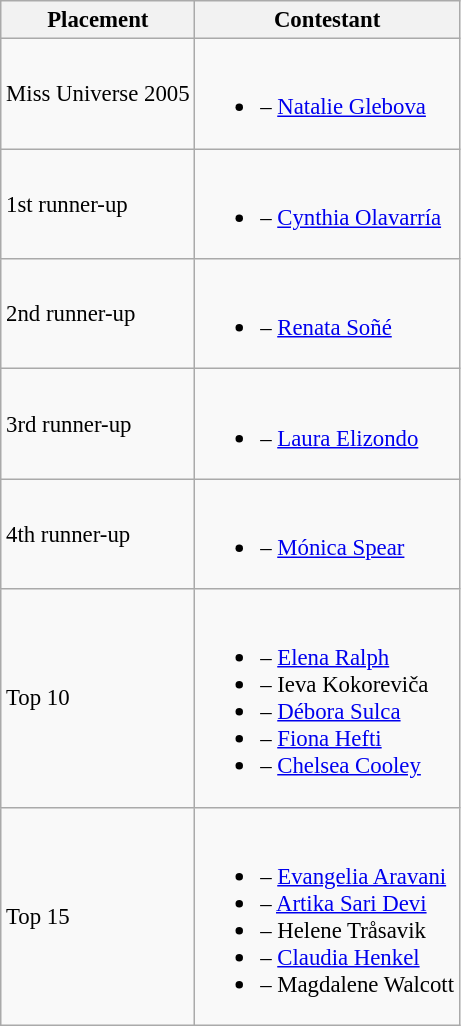<table class="wikitable sortable" style="font-size:95%;">
<tr>
<th>Placement</th>
<th>Contestant</th>
</tr>
<tr>
<td>Miss Universe 2005</td>
<td><br><ul><li> – <a href='#'>Natalie Glebova</a></li></ul></td>
</tr>
<tr>
<td>1st runner-up</td>
<td><br><ul><li> – <a href='#'>Cynthia Olavarría</a></li></ul></td>
</tr>
<tr>
<td>2nd runner-up</td>
<td><br><ul><li> – <a href='#'>Renata Soñé</a></li></ul></td>
</tr>
<tr>
<td>3rd runner-up</td>
<td><br><ul><li> – <a href='#'>Laura Elizondo</a></li></ul></td>
</tr>
<tr>
<td>4th runner-up</td>
<td><br><ul><li> – <a href='#'>Mónica Spear</a></li></ul></td>
</tr>
<tr>
<td>Top 10</td>
<td><br><ul><li> – <a href='#'>Elena Ralph</a></li><li> – Ieva Kokoreviča</li><li> – <a href='#'>Débora Sulca</a></li><li> – <a href='#'>Fiona Hefti</a></li><li> – <a href='#'>Chelsea Cooley</a></li></ul></td>
</tr>
<tr>
<td>Top 15</td>
<td><br><ul><li> – <a href='#'>Evangelia Aravani</a></li><li> – <a href='#'>Artika Sari Devi</a>  </li><li> – Helene Tråsavik</li><li> – <a href='#'>Claudia Henkel</a></li><li> – Magdalene Walcott</li></ul></td>
</tr>
</table>
